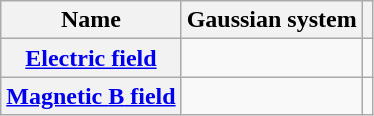<table class="wikitable plainrowheaders">
<tr>
<th scope="col">Name</th>
<th scope="col">Gaussian system</th>
<th scope="col"></th>
</tr>
<tr>
<th scope="row"><a href='#'>Electric field</a></th>
<td></td>
<td></td>
</tr>
<tr>
<th scope="row"><a href='#'>Magnetic <strong>B</strong> field</a></th>
<td></td>
<td></td>
</tr>
</table>
